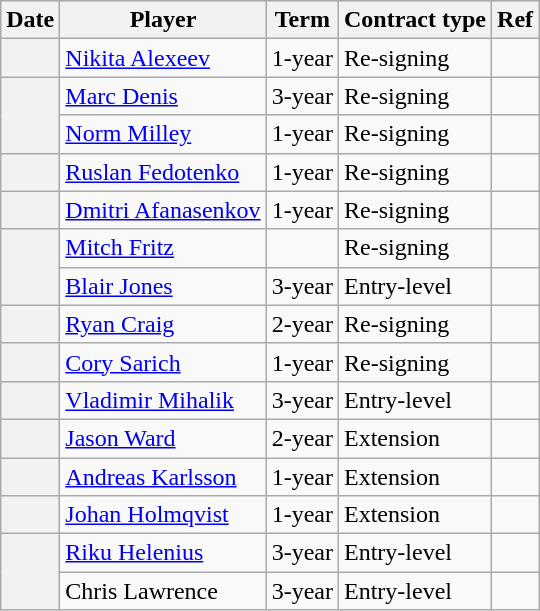<table class="wikitable plainrowheaders">
<tr style="background:#ddd; text-align:center;">
<th>Date</th>
<th>Player</th>
<th>Term</th>
<th>Contract type</th>
<th>Ref</th>
</tr>
<tr>
<th scope="row"></th>
<td><a href='#'>Nikita Alexeev</a></td>
<td>1-year</td>
<td>Re-signing</td>
<td></td>
</tr>
<tr>
<th scope="row" rowspan=2></th>
<td><a href='#'>Marc Denis</a></td>
<td>3-year</td>
<td>Re-signing</td>
<td></td>
</tr>
<tr>
<td><a href='#'>Norm Milley</a></td>
<td>1-year</td>
<td>Re-signing</td>
<td></td>
</tr>
<tr>
<th scope="row"></th>
<td><a href='#'>Ruslan Fedotenko</a></td>
<td>1-year</td>
<td>Re-signing</td>
<td></td>
</tr>
<tr>
<th scope="row"></th>
<td><a href='#'>Dmitri Afanasenkov</a></td>
<td>1-year</td>
<td>Re-signing</td>
<td></td>
</tr>
<tr>
<th scope="row" rowspan=2></th>
<td><a href='#'>Mitch Fritz</a></td>
<td></td>
<td>Re-signing</td>
<td></td>
</tr>
<tr>
<td><a href='#'>Blair Jones</a></td>
<td>3-year</td>
<td>Entry-level</td>
<td></td>
</tr>
<tr>
<th scope="row"></th>
<td><a href='#'>Ryan Craig</a></td>
<td>2-year</td>
<td>Re-signing</td>
<td></td>
</tr>
<tr>
<th scope="row"></th>
<td><a href='#'>Cory Sarich</a></td>
<td>1-year</td>
<td>Re-signing</td>
<td></td>
</tr>
<tr>
<th scope="row"></th>
<td><a href='#'>Vladimir Mihalik</a></td>
<td>3-year</td>
<td>Entry-level</td>
<td></td>
</tr>
<tr>
<th scope="row"></th>
<td><a href='#'>Jason Ward</a></td>
<td>2-year</td>
<td>Extension</td>
<td></td>
</tr>
<tr>
<th scope="row"></th>
<td><a href='#'>Andreas Karlsson</a></td>
<td>1-year</td>
<td>Extension</td>
<td></td>
</tr>
<tr>
<th scope="row"></th>
<td><a href='#'>Johan Holmqvist</a></td>
<td>1-year</td>
<td>Extension</td>
<td></td>
</tr>
<tr>
<th scope="row" rowspan=2></th>
<td><a href='#'>Riku Helenius</a></td>
<td>3-year</td>
<td>Entry-level</td>
<td></td>
</tr>
<tr>
<td>Chris Lawrence</td>
<td>3-year</td>
<td>Entry-level</td>
<td></td>
</tr>
</table>
